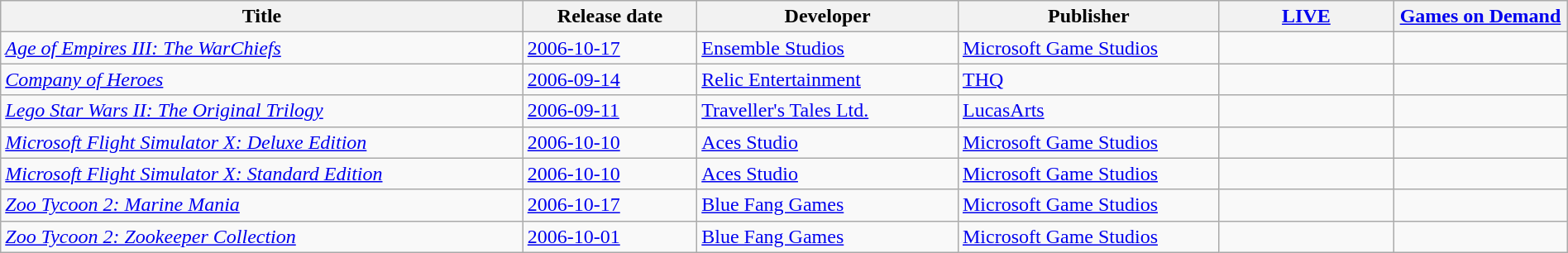<table class="wikitable sortable" style="width:100%;">
<tr>
<th width=30%>Title</th>
<th width=10%>Release date</th>
<th width=15%>Developer</th>
<th width=15%>Publisher</th>
<th width=10%><a href='#'>LIVE</a></th>
<th width=10%><a href='#'>Games on Demand</a></th>
</tr>
<tr>
<td><em><a href='#'>Age of Empires III: The WarChiefs</a></em></td>
<td><a href='#'>2006-10-17</a></td>
<td><a href='#'>Ensemble Studios</a></td>
<td><a href='#'>Microsoft Game Studios</a></td>
<td style="text-align:center;"></td>
<td style="text-align:center;"></td>
</tr>
<tr>
<td><em><a href='#'>Company of Heroes</a></em></td>
<td><a href='#'>2006-09-14</a></td>
<td><a href='#'>Relic Entertainment</a></td>
<td><a href='#'>THQ</a></td>
<td style="text-align:center;"></td>
<td style="text-align:center;"></td>
</tr>
<tr>
<td><em><a href='#'>Lego Star Wars II: The Original Trilogy</a></em></td>
<td><a href='#'>2006-09-11</a></td>
<td><a href='#'>Traveller's Tales Ltd.</a></td>
<td><a href='#'>LucasArts</a></td>
<td style="text-align:center;"></td>
<td style="text-align:center;"></td>
</tr>
<tr>
<td><em><a href='#'>Microsoft Flight Simulator X: Deluxe Edition</a></em></td>
<td><a href='#'>2006-10-10</a></td>
<td><a href='#'>Aces Studio</a></td>
<td><a href='#'>Microsoft Game Studios</a></td>
<td style="text-align:center;"></td>
<td style="text-align:center;"></td>
</tr>
<tr>
<td><em><a href='#'>Microsoft Flight Simulator X: Standard Edition</a></em></td>
<td><a href='#'>2006-10-10</a></td>
<td><a href='#'>Aces Studio</a></td>
<td><a href='#'>Microsoft Game Studios</a></td>
<td style="text-align:center;"></td>
<td style="text-align:center;"></td>
</tr>
<tr>
<td><em><a href='#'>Zoo Tycoon 2: Marine Mania</a></em></td>
<td><a href='#'>2006-10-17</a></td>
<td><a href='#'>Blue Fang Games</a></td>
<td><a href='#'>Microsoft Game Studios</a></td>
<td style="text-align:center;"></td>
<td style="text-align:center;"></td>
</tr>
<tr>
<td><em><a href='#'>Zoo Tycoon 2: Zookeeper Collection</a></em></td>
<td><a href='#'>2006-10-01</a></td>
<td><a href='#'>Blue Fang Games</a></td>
<td><a href='#'>Microsoft Game Studios</a></td>
<td style="text-align:center;"></td>
<td style="text-align:center;"></td>
</tr>
</table>
